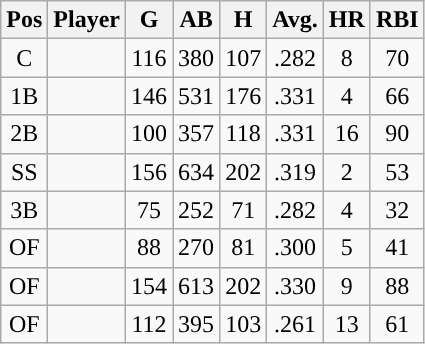<table class="wikitable sortable" style="text-align:center;">
<tr>
<th>Pos</th>
<th>Player</th>
<th>G</th>
<th>AB</th>
<th>H</th>
<th>Avg.</th>
<th>HR</th>
<th>RBI</th>
</tr>
<tr>
<td>C</td>
<td></td>
<td>116</td>
<td>380</td>
<td>107</td>
<td>.282</td>
<td>8</td>
<td>70</td>
</tr>
<tr>
<td>1B</td>
<td></td>
<td>146</td>
<td>531</td>
<td>176</td>
<td>.331</td>
<td>4</td>
<td>66</td>
</tr>
<tr>
<td>2B</td>
<td></td>
<td>100</td>
<td>357</td>
<td>118</td>
<td>.331</td>
<td>16</td>
<td>90</td>
</tr>
<tr>
<td>SS</td>
<td></td>
<td>156</td>
<td>634</td>
<td>202</td>
<td>.319</td>
<td>2</td>
<td>53</td>
</tr>
<tr>
<td>3B</td>
<td></td>
<td>75</td>
<td>252</td>
<td>71</td>
<td>.282</td>
<td>4</td>
<td>32</td>
</tr>
<tr>
<td>OF</td>
<td></td>
<td>88</td>
<td>270</td>
<td>81</td>
<td>.300</td>
<td>5</td>
<td>41</td>
</tr>
<tr>
<td>OF</td>
<td></td>
<td>154</td>
<td>613</td>
<td>202</td>
<td>.330</td>
<td>9</td>
<td>88</td>
</tr>
<tr>
<td>OF</td>
<td></td>
<td>112</td>
<td>395</td>
<td>103</td>
<td>.261</td>
<td>13</td>
<td>61</td>
</tr>
</table>
